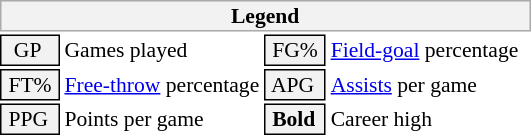<table class="toccolours" style="font-size: 90%; white-space: nowrap;">
<tr>
<th colspan="6" style="background:#f2f2f2; border:1px solid #aaa;">Legend</th>
</tr>
<tr>
<td style="background:#f2f2f2; border:1px solid black;">  GP</td>
<td>Games played</td>
<td style="background:#f2f2f2; border:1px solid black;"> FG% </td>
<td style="padding-right: 8px"><a href='#'>Field-goal</a> percentage</td>
</tr>
<tr>
<td style="background:#f2f2f2; border:1px solid black;"> FT% </td>
<td><a href='#'>Free-throw</a> percentage</td>
<td style="background:#f2f2f2; border:1px solid black;"> APG </td>
<td><a href='#'>Assists</a> per game</td>
</tr>
<tr>
<td style="background:#f2f2f2; border:1px solid black;"> PPG </td>
<td>Points per game</td>
<td style="background-color: #F2F2F2; border: 1px solid black"> <strong>Bold</strong> </td>
<td>Career high</td>
</tr>
<tr>
</tr>
</table>
